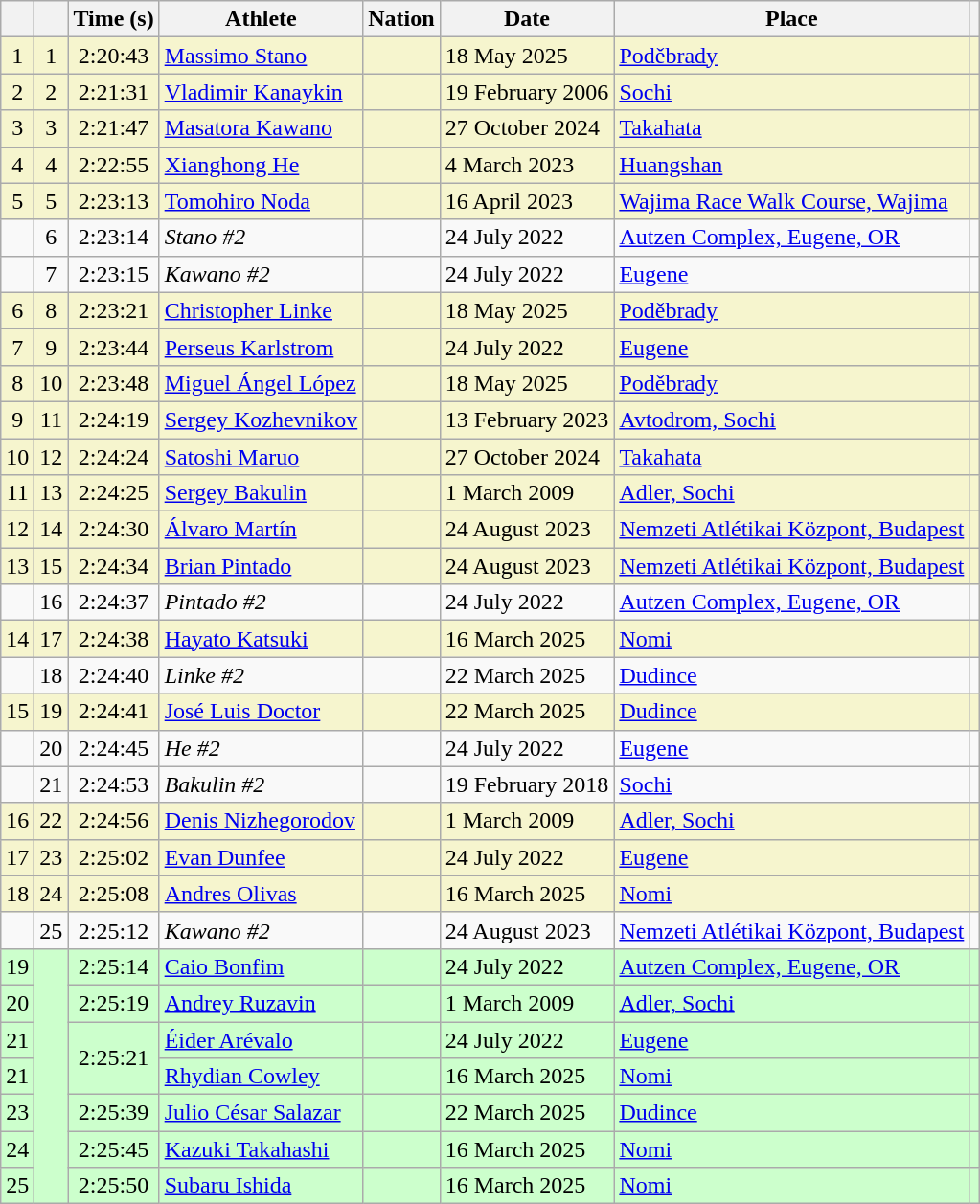<table class="wikitable sortable">
<tr>
<th></th>
<th></th>
<th>Time (s)</th>
<th>Athlete</th>
<th>Nation</th>
<th>Date</th>
<th>Place</th>
<th class="unsortable"></th>
</tr>
<tr bgcolor="#f6F5CE">
<td align=center>1</td>
<td align=center>1</td>
<td align=center>2:20:43</td>
<td><a href='#'>Massimo Stano</a></td>
<td></td>
<td>18 May 2025</td>
<td><a href='#'>Poděbrady</a></td>
<td></td>
</tr>
<tr bgcolor="#f6F5CE">
<td align=center>2</td>
<td align=center>2</td>
<td align=center>2:21:31</td>
<td><a href='#'>Vladimir Kanaykin</a></td>
<td></td>
<td>19 February 2006</td>
<td><a href='#'>Sochi</a></td>
<td></td>
</tr>
<tr bgcolor="#f6F5CE">
<td align="center">3</td>
<td align="center">3</td>
<td align="center">2:21:47</td>
<td><a href='#'>Masatora Kawano</a></td>
<td></td>
<td>27 October 2024</td>
<td><a href='#'>Takahata</a></td>
<td></td>
</tr>
<tr bgcolor="#f6F5CE">
<td align=center>4</td>
<td align=center>4</td>
<td align=center>2:22:55</td>
<td><a href='#'>Xianghong He</a></td>
<td></td>
<td>4 March 2023</td>
<td><a href='#'>Huangshan</a></td>
<td></td>
</tr>
<tr bgcolor="#f6F5CE">
<td align=center>5</td>
<td align=center>5</td>
<td align=center>2:23:13</td>
<td><a href='#'>Tomohiro Noda</a></td>
<td></td>
<td>16 April 2023</td>
<td><a href='#'>Wajima Race Walk Course, Wajima</a></td>
<td></td>
</tr>
<tr>
<td></td>
<td align="center">6</td>
<td align="center">2:23:14</td>
<td><em>Stano #2</em></td>
<td></td>
<td>24 July 2022</td>
<td><a href='#'>Autzen Complex, Eugene, OR</a></td>
<td></td>
</tr>
<tr>
<td></td>
<td align="center">7</td>
<td align="center">2:23:15</td>
<td><em>Kawano #2</em></td>
<td></td>
<td>24 July 2022</td>
<td><a href='#'>Eugene</a></td>
<td></td>
</tr>
<tr bgcolor="#f6F5CE">
<td align=center>6</td>
<td align=center>8</td>
<td align=center>2:23:21</td>
<td><a href='#'>Christopher Linke</a></td>
<td></td>
<td>18 May 2025</td>
<td><a href='#'>Poděbrady</a></td>
<td></td>
</tr>
<tr bgcolor="#f6F5CE">
<td align="center">7</td>
<td align="center">9</td>
<td align="center">2:23:44</td>
<td><a href='#'>Perseus Karlstrom</a></td>
<td></td>
<td>24 July 2022</td>
<td><a href='#'>Eugene</a></td>
<td></td>
</tr>
<tr bgcolor="#f6F5CE">
<td align=center>8</td>
<td align=center>10</td>
<td align=center>2:23:48</td>
<td><a href='#'>Miguel Ángel López</a></td>
<td></td>
<td>18 May 2025</td>
<td><a href='#'>Poděbrady</a></td>
<td></td>
</tr>
<tr bgcolor="#f6F5CE">
<td align="center">9</td>
<td align="center">11</td>
<td align="center">2:24:19</td>
<td><a href='#'>Sergey Kozhevnikov</a></td>
<td></td>
<td>13 February 2023</td>
<td><a href='#'>Avtodrom, Sochi</a></td>
<td></td>
</tr>
<tr bgcolor="#f6F5CE">
<td align="center">10</td>
<td align="center">12</td>
<td align="center">2:24:24</td>
<td><a href='#'>Satoshi Maruo</a></td>
<td></td>
<td>27 October 2024</td>
<td><a href='#'>Takahata</a></td>
<td></td>
</tr>
<tr bgcolor="#f6F5CE">
<td align="center">11</td>
<td align="center">13</td>
<td align="center">2:24:25</td>
<td><a href='#'>Sergey Bakulin</a></td>
<td></td>
<td>1 March 2009</td>
<td><a href='#'>Adler, Sochi</a></td>
<td></td>
</tr>
<tr bgcolor="#f6F5CE">
<td align="center">12</td>
<td align="center">14</td>
<td align="center">2:24:30</td>
<td><a href='#'>Álvaro Martín</a></td>
<td></td>
<td>24 August 2023</td>
<td><a href='#'>Nemzeti Atlétikai Központ, Budapest</a></td>
<td></td>
</tr>
<tr bgcolor="#f6F5CE">
<td align="center">13</td>
<td align="center">15</td>
<td align="center">2:24:34</td>
<td><a href='#'>Brian Pintado</a></td>
<td></td>
<td>24 August 2023</td>
<td><a href='#'>Nemzeti Atlétikai Központ, Budapest</a></td>
<td></td>
</tr>
<tr>
<td></td>
<td align="center">16</td>
<td align="center">2:24:37</td>
<td><em>Pintado #2</em></td>
<td></td>
<td>24 July 2022</td>
<td><a href='#'>Autzen Complex, Eugene, OR</a></td>
<td></td>
</tr>
<tr bgcolor="#f6F5CE">
<td align="center">14</td>
<td align="center">17</td>
<td align="center">2:24:38</td>
<td><a href='#'>Hayato Katsuki</a></td>
<td></td>
<td>16 March 2025</td>
<td><a href='#'>Nomi</a></td>
<td></td>
</tr>
<tr>
<td></td>
<td align="center">18</td>
<td align="center">2:24:40</td>
<td><em>Linke #2</em></td>
<td></td>
<td>22 March 2025</td>
<td><a href='#'>Dudince</a></td>
<td></td>
</tr>
<tr bgcolor="#f6F5CE">
<td align="center">15</td>
<td align="center">19</td>
<td align="center">2:24:41</td>
<td><a href='#'>José Luis Doctor</a></td>
<td></td>
<td>22 March 2025</td>
<td><a href='#'>Dudince</a></td>
<td></td>
</tr>
<tr>
<td></td>
<td align="center">20</td>
<td align="center">2:24:45</td>
<td><em>He #2</em></td>
<td></td>
<td>24 July 2022</td>
<td><a href='#'>Eugene</a></td>
<td></td>
</tr>
<tr>
<td></td>
<td align="center">21</td>
<td align="center">2:24:53</td>
<td><em>Bakulin #2</em></td>
<td></td>
<td>19 February 2018</td>
<td><a href='#'>Sochi</a></td>
<td></td>
</tr>
<tr bgcolor="#f6F5CE">
<td align="center">16</td>
<td align="center">22</td>
<td align="center">2:24:56</td>
<td><a href='#'>Denis Nizhegorodov</a></td>
<td></td>
<td>1 March 2009</td>
<td><a href='#'>Adler, Sochi</a></td>
<td></td>
</tr>
<tr bgcolor="#f6F5CE">
<td align="center">17</td>
<td align="center">23</td>
<td align="center">2:25:02</td>
<td><a href='#'>Evan Dunfee</a></td>
<td></td>
<td>24 July 2022</td>
<td><a href='#'>Eugene</a></td>
<td></td>
</tr>
<tr bgcolor="#f6F5CE">
<td align="center">18</td>
<td align="center">24</td>
<td align="center">2:25:08</td>
<td><a href='#'>Andres Olivas</a></td>
<td></td>
<td>16 March 2025</td>
<td><a href='#'>Nomi</a></td>
<td></td>
</tr>
<tr>
<td></td>
<td align="center">25</td>
<td align="center">2:25:12</td>
<td><em>Kawano #2</em></td>
<td></td>
<td>24 August 2023</td>
<td><a href='#'>Nemzeti Atlétikai Központ, Budapest</a></td>
<td></td>
</tr>
<tr bgcolor="#CCFFCC">
<td align="center">19</td>
<td rowspan=7 align="center"></td>
<td align="center">2:25:14</td>
<td><a href='#'>Caio Bonfim</a></td>
<td></td>
<td>24 July 2022</td>
<td><a href='#'>Autzen Complex, Eugene, OR</a></td>
<td></td>
</tr>
<tr bgcolor="#CCFFCC">
<td align="center">20</td>
<td align="center">2:25:19</td>
<td><a href='#'>Andrey Ruzavin</a></td>
<td></td>
<td>1 March 2009</td>
<td><a href='#'>Adler, Sochi</a></td>
<td></td>
</tr>
<tr bgcolor="#CCFFCC">
<td align="center">21</td>
<td rowspan=2 align="center">2:25:21</td>
<td><a href='#'>Éider Arévalo</a></td>
<td></td>
<td>24 July 2022</td>
<td><a href='#'>Eugene</a></td>
<td></td>
</tr>
<tr bgcolor="#CCFFCC">
<td align="center">21</td>
<td><a href='#'>Rhydian Cowley</a></td>
<td></td>
<td>16 March 2025</td>
<td><a href='#'>Nomi</a></td>
<td></td>
</tr>
<tr bgcolor="#CCFFCC">
<td align="center">23</td>
<td align="center">2:25:39</td>
<td><a href='#'>Julio César Salazar</a></td>
<td></td>
<td>22 March 2025</td>
<td><a href='#'>Dudince</a></td>
<td></td>
</tr>
<tr bgcolor="#CCFFCC">
<td align="center">24</td>
<td align="center">2:25:45</td>
<td><a href='#'>Kazuki Takahashi</a></td>
<td></td>
<td>16 March 2025</td>
<td><a href='#'>Nomi</a></td>
<td></td>
</tr>
<tr bgcolor="#CCFFCC">
<td align="center">25</td>
<td align="center">2:25:50</td>
<td><a href='#'>Subaru Ishida</a></td>
<td></td>
<td>16 March 2025</td>
<td><a href='#'>Nomi</a></td>
<td></td>
</tr>
</table>
